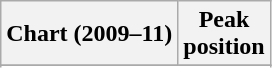<table class="wikitable plainrowheaders sortable" style="text-align:center;">
<tr>
<th scope="col">Chart (2009–11)</th>
<th scope="col">Peak<br>position</th>
</tr>
<tr>
</tr>
<tr>
</tr>
</table>
